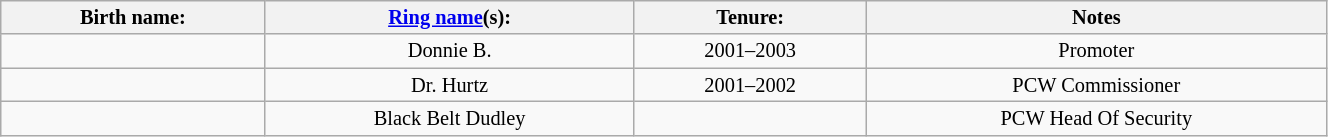<table class="sortable wikitable" style="font-size:85%; text-align:center; width:70%;">
<tr>
<th>Birth name:</th>
<th><a href='#'>Ring name</a>(s):</th>
<th>Tenure:</th>
<th>Notes</th>
</tr>
<tr>
<td></td>
<td>Donnie B.</td>
<td sort>2001–2003</td>
<td>Promoter</td>
</tr>
<tr>
<td></td>
<td>Dr. Hurtz</td>
<td sort>2001–2002</td>
<td>PCW Commissioner</td>
</tr>
<tr>
<td></td>
<td>Black Belt Dudley</td>
<td sort></td>
<td>PCW Head Of Security</td>
</tr>
</table>
